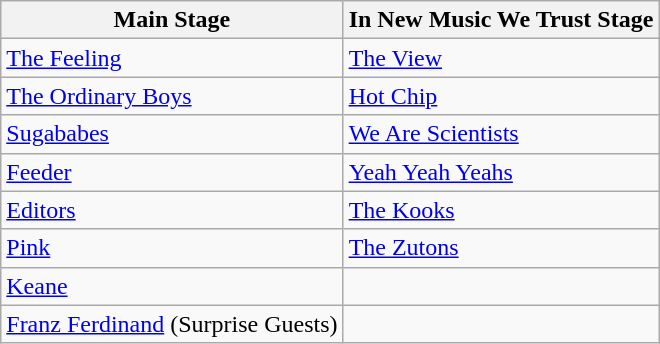<table class="wikitable">
<tr>
<th>Main Stage</th>
<th>In New Music We Trust Stage</th>
</tr>
<tr>
<td><a href='#'>The Feeling</a></td>
<td><a href='#'>The View</a></td>
</tr>
<tr>
<td><a href='#'>The Ordinary Boys</a></td>
<td><a href='#'>Hot Chip</a></td>
</tr>
<tr>
<td><a href='#'>Sugababes</a></td>
<td><a href='#'>We Are Scientists</a></td>
</tr>
<tr>
<td><a href='#'>Feeder</a></td>
<td><a href='#'>Yeah Yeah Yeahs</a></td>
</tr>
<tr>
<td><a href='#'>Editors</a></td>
<td><a href='#'>The Kooks</a></td>
</tr>
<tr>
<td><a href='#'>Pink</a></td>
<td><a href='#'>The Zutons</a></td>
</tr>
<tr>
<td><a href='#'>Keane</a></td>
<td></td>
</tr>
<tr>
<td><a href='#'>Franz Ferdinand</a> (Surprise Guests)</td>
<td></td>
</tr>
</table>
